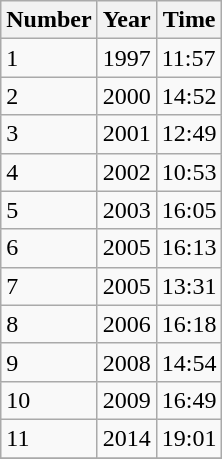<table class="wikitable sortable">
<tr>
<th>Number</th>
<th>Year</th>
<th>Time</th>
</tr>
<tr>
<td>1</td>
<td>1997</td>
<td>11:57</td>
</tr>
<tr>
<td>2</td>
<td>2000</td>
<td>14:52</td>
</tr>
<tr>
<td>3</td>
<td>2001</td>
<td>12:49</td>
</tr>
<tr>
<td>4</td>
<td>2002</td>
<td>10:53</td>
</tr>
<tr>
<td>5</td>
<td>2003</td>
<td>16:05</td>
</tr>
<tr>
<td>6</td>
<td>2005</td>
<td>16:13</td>
</tr>
<tr>
<td>7</td>
<td>2005</td>
<td>13:31</td>
</tr>
<tr>
<td>8</td>
<td>2006</td>
<td>16:18</td>
</tr>
<tr>
<td>9</td>
<td>2008</td>
<td>14:54</td>
</tr>
<tr>
<td>10</td>
<td>2009</td>
<td>16:49</td>
</tr>
<tr>
<td>11</td>
<td>2014</td>
<td>19:01 </td>
</tr>
<tr>
</tr>
</table>
